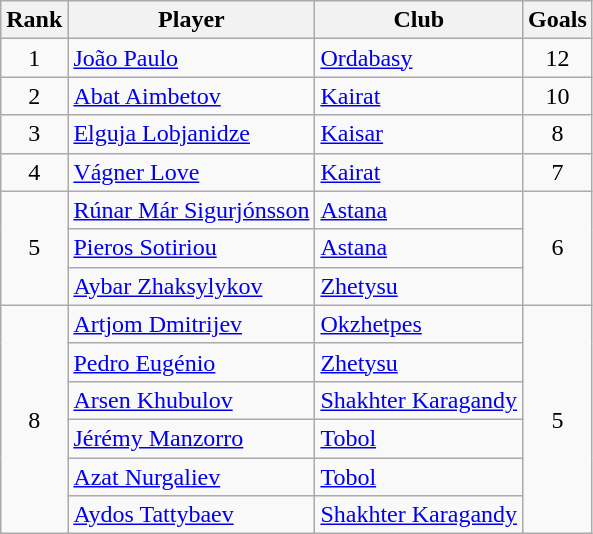<table class="wikitable" style="text-align:center;">
<tr>
<th>Rank</th>
<th>Player</th>
<th>Club</th>
<th>Goals</th>
</tr>
<tr>
<td>1</td>
<td align="left"> <a href='#'>João Paulo</a></td>
<td align="left"><a href='#'>Ordabasy</a></td>
<td>12</td>
</tr>
<tr>
<td>2</td>
<td align="left"> <a href='#'>Abat Aimbetov</a></td>
<td align="left"><a href='#'>Kairat</a></td>
<td>10</td>
</tr>
<tr>
<td>3</td>
<td align="left"> <a href='#'>Elguja Lobjanidze</a></td>
<td align="left"><a href='#'>Kaisar</a></td>
<td>8</td>
</tr>
<tr>
<td>4</td>
<td align="left"> <a href='#'>Vágner Love</a></td>
<td align="left"><a href='#'>Kairat</a></td>
<td>7</td>
</tr>
<tr>
<td rowspan="3">5</td>
<td align="left"> <a href='#'>Rúnar Már Sigurjónsson</a></td>
<td align="left"><a href='#'>Astana</a></td>
<td rowspan="3">6</td>
</tr>
<tr>
<td align="left"> <a href='#'>Pieros Sotiriou</a></td>
<td align="left"><a href='#'>Astana</a></td>
</tr>
<tr>
<td align="left"> <a href='#'>Aybar Zhaksylykov</a></td>
<td align="left"><a href='#'>Zhetysu</a></td>
</tr>
<tr>
<td rowspan="6">8</td>
<td align="left"> <a href='#'>Artjom Dmitrijev</a></td>
<td align="left"><a href='#'>Okzhetpes</a></td>
<td rowspan="6">5</td>
</tr>
<tr>
<td align="left"> <a href='#'>Pedro Eugénio</a></td>
<td align="left"><a href='#'>Zhetysu</a></td>
</tr>
<tr>
<td align="left"> <a href='#'>Arsen Khubulov</a></td>
<td align="left"><a href='#'>Shakhter Karagandy</a></td>
</tr>
<tr>
<td align="left"> <a href='#'>Jérémy Manzorro</a></td>
<td align="left"><a href='#'>Tobol</a></td>
</tr>
<tr>
<td align="left"> <a href='#'>Azat Nurgaliev</a></td>
<td align="left"><a href='#'>Tobol</a></td>
</tr>
<tr>
<td align="left"> <a href='#'>Aydos Tattybaev</a></td>
<td align="left"><a href='#'>Shakhter Karagandy</a></td>
</tr>
</table>
